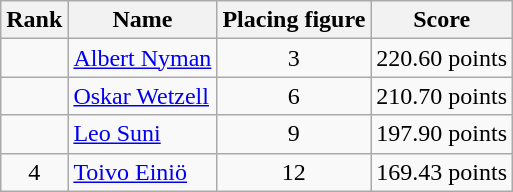<table class="wikitable" style="text-align:center">
<tr>
<th>Rank</th>
<th>Name</th>
<th>Placing figure</th>
<th>Score</th>
</tr>
<tr>
<td></td>
<td align=left><a href='#'>Albert Nyman</a></td>
<td>3</td>
<td>220.60 points</td>
</tr>
<tr>
<td></td>
<td align=left><a href='#'>Oskar Wetzell</a></td>
<td>6</td>
<td>210.70 points</td>
</tr>
<tr>
<td></td>
<td align=left><a href='#'>Leo Suni</a></td>
<td>9</td>
<td>197.90 points</td>
</tr>
<tr>
<td>4</td>
<td align=left><a href='#'>Toivo Einiö</a></td>
<td>12</td>
<td>169.43 points</td>
</tr>
</table>
